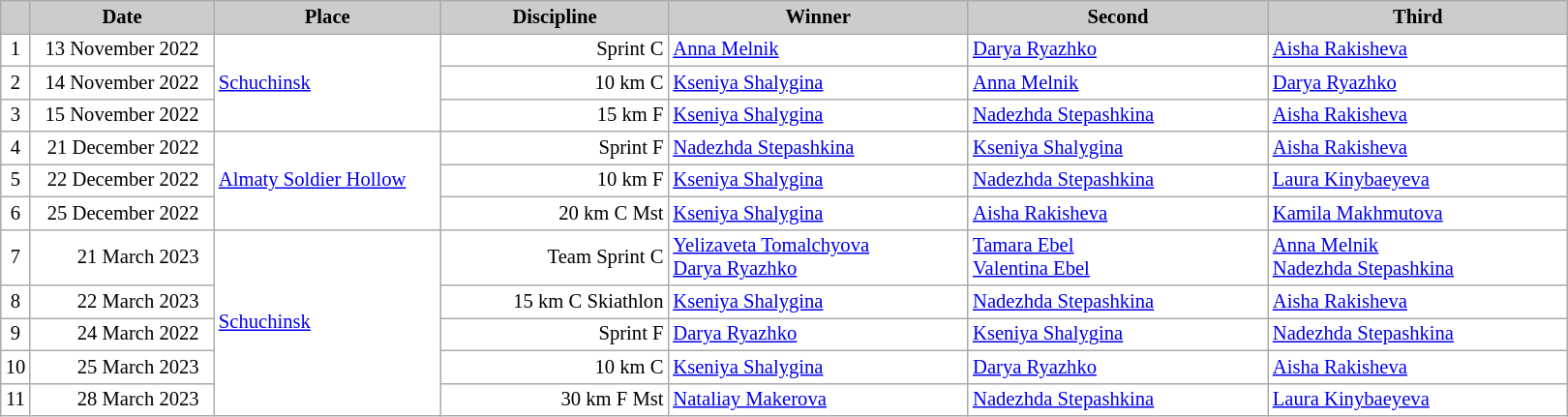<table class="wikitable plainrowheaders" style="background:#fff; font-size:86%; line-height:16px; border:grey solid 1px; border-collapse:collapse;">
<tr style="background:#ccc; text-align:center;">
<th scope="col" style="background:#ccc; width=30 px;"></th>
<th scope="col" style="background:#ccc; width:120px;">Date</th>
<th scope="col" style="background:#ccc; width:150px;">Place</th>
<th scope="col" style="background:#ccc; width:150px;">Discipline</th>
<th scope="col" style="background:#ccc; width:200px;">Winner</th>
<th scope="col" style="background:#ccc; width:200px;">Second</th>
<th scope="col" style="background:#ccc; width:200px;">Third</th>
</tr>
<tr>
<td align=center>1</td>
<td align=right>13 November 2022  </td>
<td rowspan=3> <a href='#'>Schuchinsk</a></td>
<td align=right>Sprint C</td>
<td> <a href='#'>Anna Melnik</a></td>
<td> <a href='#'>Darya Ryazhko</a></td>
<td> <a href='#'>Aisha Rakisheva</a></td>
</tr>
<tr>
<td align=center>2</td>
<td align=right>14 November 2022  </td>
<td align=right>10 km C</td>
<td> <a href='#'>Kseniya Shalygina</a></td>
<td> <a href='#'>Anna Melnik</a></td>
<td> <a href='#'>Darya Ryazhko</a></td>
</tr>
<tr>
<td align=center>3</td>
<td align=right>15 November 2022  </td>
<td align=right>15 km F</td>
<td> <a href='#'>Kseniya Shalygina</a></td>
<td> <a href='#'>Nadezhda Stepashkina</a></td>
<td> <a href='#'>Aisha Rakisheva</a></td>
</tr>
<tr>
<td align=center>4</td>
<td align=right>21 December 2022  </td>
<td rowspan=3> <a href='#'>Almaty Soldier Hollow</a></td>
<td align=right>Sprint F</td>
<td> <a href='#'>Nadezhda Stepashkina</a></td>
<td> <a href='#'>Kseniya Shalygina</a></td>
<td> <a href='#'>Aisha Rakisheva</a></td>
</tr>
<tr>
<td align=center>5</td>
<td align=right>22 December 2022  </td>
<td align=right>10 km F</td>
<td> <a href='#'>Kseniya Shalygina</a></td>
<td> <a href='#'>Nadezhda Stepashkina</a></td>
<td> <a href='#'>Laura Kinybaeyeva</a></td>
</tr>
<tr>
<td align=center>6</td>
<td align=right>25 December 2022  </td>
<td align=right>20 km C Mst</td>
<td> <a href='#'>Kseniya Shalygina</a></td>
<td> <a href='#'>Aisha Rakisheva</a></td>
<td> <a href='#'>Kamila Makhmutova</a></td>
</tr>
<tr>
<td align=center>7</td>
<td align=right>21 March 2023  </td>
<td rowspan=5> <a href='#'>Schuchinsk</a></td>
<td align=right>Team Sprint C</td>
<td> <a href='#'>Yelizaveta Tomalchyova</a> <br>  <a href='#'>Darya Ryazhko</a></td>
<td> <a href='#'>Tamara Ebel</a> <br>  <a href='#'>Valentina Ebel</a></td>
<td> <a href='#'>Anna Melnik</a> <br>  <a href='#'>Nadezhda Stepashkina</a></td>
</tr>
<tr>
<td align=center>8</td>
<td align=right>22 March 2023  </td>
<td align=right>15 km C Skiathlon</td>
<td> <a href='#'>Kseniya Shalygina</a></td>
<td> <a href='#'>Nadezhda Stepashkina</a></td>
<td> <a href='#'>Aisha Rakisheva</a></td>
</tr>
<tr>
<td align=center>9</td>
<td align=right>24 March 2022  </td>
<td align=right>Sprint F</td>
<td> <a href='#'>Darya Ryazhko</a></td>
<td> <a href='#'>Kseniya Shalygina</a></td>
<td> <a href='#'>Nadezhda Stepashkina</a></td>
</tr>
<tr>
<td align=center>10</td>
<td align=right>25 March 2023  </td>
<td align=right>10 km C</td>
<td> <a href='#'>Kseniya Shalygina</a></td>
<td> <a href='#'>Darya Ryazhko</a></td>
<td> <a href='#'>Aisha Rakisheva</a></td>
</tr>
<tr>
<td align=center>11</td>
<td align=right>28 March 2023  </td>
<td align=right>30 km F Mst</td>
<td> <a href='#'>Nataliay Makerova</a></td>
<td> <a href='#'>Nadezhda Stepashkina</a></td>
<td> <a href='#'>Laura Kinybaeyeva</a></td>
</tr>
</table>
